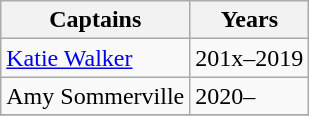<table class="wikitable collapsible">
<tr>
<th>Captains</th>
<th>Years</th>
</tr>
<tr>
<td><a href='#'>Katie Walker</a></td>
<td>201x–2019</td>
</tr>
<tr>
<td>Amy Sommerville</td>
<td>2020–</td>
</tr>
<tr>
</tr>
</table>
